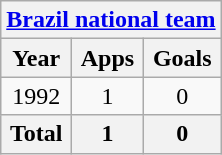<table class="wikitable" style="text-align:center">
<tr>
<th colspan=3><a href='#'>Brazil national team</a></th>
</tr>
<tr>
<th>Year</th>
<th>Apps</th>
<th>Goals</th>
</tr>
<tr>
<td>1992</td>
<td>1</td>
<td>0</td>
</tr>
<tr>
<th>Total</th>
<th>1</th>
<th>0</th>
</tr>
</table>
